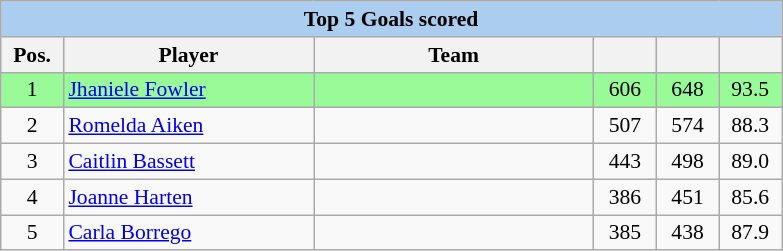<table class=wikitable style="font-size:90%; text-align:center">
<tr>
<th colspan=6 style=background:#ABCDEF>Top 5 Goals scored</th>
</tr>
<tr>
<th width=35px>Pos.</th>
<th width=160px>Player</th>
<th width=180px>Team</th>
<th width=35px></th>
<th width=35px></th>
<th width=35px></th>
</tr>
<tr bgcolor=palegreen>
<td>1</td>
<td align=left><a href='#'>Jhaniele Fowler</a></td>
<td align=left></td>
<td>606</td>
<td>648</td>
<td>93.5</td>
</tr>
<tr>
<td>2</td>
<td align=left><a href='#'>Romelda Aiken</a></td>
<td align=left></td>
<td>507</td>
<td>574</td>
<td>88.3</td>
</tr>
<tr>
<td>3</td>
<td align=left><a href='#'>Caitlin Bassett</a></td>
<td align=left></td>
<td>443</td>
<td>498</td>
<td>89.0</td>
</tr>
<tr>
<td>4</td>
<td align=left><a href='#'>Joanne Harten</a></td>
<td align=left></td>
<td>386</td>
<td>451</td>
<td>85.6</td>
</tr>
<tr>
<td>5</td>
<td align=left><a href='#'>Carla Borrego</a></td>
<td align=left></td>
<td>385</td>
<td>438</td>
<td>87.9</td>
</tr>
</table>
